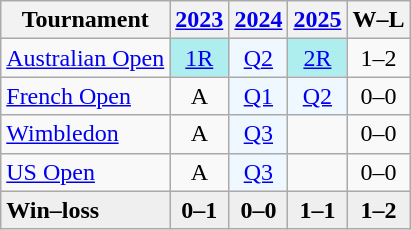<table class="wikitable" style=text-align:center>
<tr>
<th>Tournament</th>
<th><a href='#'>2023</a></th>
<th><a href='#'>2024</a></th>
<th><a href='#'>2025</a></th>
<th>W–L</th>
</tr>
<tr>
<td align=left><a href='#'>Australian Open</a></td>
<td bgcolor=afeeee><a href='#'>1R</a></td>
<td bgcolor=f0f8ff><a href='#'>Q2</a></td>
<td bgcolor=afeeee><a href='#'>2R</a></td>
<td>1–2</td>
</tr>
<tr>
<td align=left><a href='#'>French Open</a></td>
<td>A</td>
<td bgcolor=f0f8ff><a href='#'>Q1</a></td>
<td bgcolor=f0f8ff><a href='#'>Q2</a></td>
<td>0–0</td>
</tr>
<tr>
<td align=left><a href='#'>Wimbledon</a></td>
<td>A</td>
<td bgcolor=f0f8ff><a href='#'>Q3</a></td>
<td></td>
<td>0–0</td>
</tr>
<tr>
<td align=left><a href='#'>US Open</a></td>
<td>A</td>
<td bgcolor=f0f8ff><a href='#'>Q3</a></td>
<td></td>
<td>0–0</td>
</tr>
<tr style=background:#efefef;font-weight:bold>
<td align=left>Win–loss</td>
<td>0–1</td>
<td>0–0</td>
<td>1–1</td>
<td>1–2</td>
</tr>
</table>
